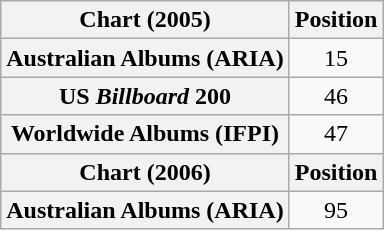<table class="wikitable plainrowheaders" style="text-align:center">
<tr>
<th scope="col">Chart (2005)</th>
<th scope="col">Position</th>
</tr>
<tr>
<th scope="row">Australian Albums (ARIA)</th>
<td>15</td>
</tr>
<tr>
<th scope="row">US <em>Billboard</em> 200</th>
<td>46</td>
</tr>
<tr>
<th scope="row">Worldwide Albums (IFPI)</th>
<td>47</td>
</tr>
<tr>
<th scope="col">Chart (2006)</th>
<th scope="col">Position</th>
</tr>
<tr>
<th scope="row">Australian Albums (ARIA)</th>
<td>95</td>
</tr>
</table>
